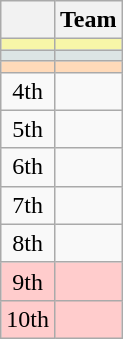<table class="wikitable" style="text-align:center">
<tr>
<th width=15></th>
<th>Team</th>
</tr>
<tr bgcolor="#F7F6A8">
<td></td>
<td align=left></td>
</tr>
<tr bgcolor="#DCE5E5">
<td></td>
<td align=left></td>
</tr>
<tr bgcolor="#FFDAB9">
<td></td>
<td align=left></td>
</tr>
<tr>
<td>4th</td>
<td align=left></td>
</tr>
<tr>
<td>5th</td>
<td align=left></td>
</tr>
<tr>
<td>6th</td>
<td align=left></td>
</tr>
<tr>
<td>7th</td>
<td align=left></td>
</tr>
<tr>
<td>8th</td>
<td align=left></td>
</tr>
<tr style="background:#ffcccc;">
<td>9th</td>
<td align=left></td>
</tr>
<tr style="background:#ffcccc;">
<td>10th</td>
<td align=left></td>
</tr>
</table>
